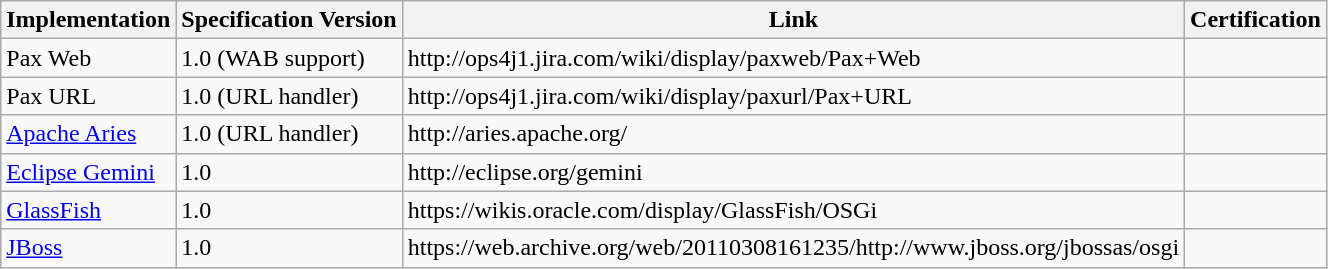<table class="wikitable sortable">
<tr>
<th>Implementation</th>
<th>Specification Version</th>
<th>Link</th>
<th>Certification</th>
</tr>
<tr>
<td>Pax Web</td>
<td>1.0 (WAB support)</td>
<td>http://ops4j1.jira.com/wiki/display/paxweb/Pax+Web</td>
<td></td>
</tr>
<tr>
<td>Pax URL</td>
<td>1.0 (URL handler)</td>
<td>http://ops4j1.jira.com/wiki/display/paxurl/Pax+URL</td>
<td></td>
</tr>
<tr>
<td><a href='#'>Apache Aries</a></td>
<td>1.0 (URL handler)</td>
<td>http://aries.apache.org/</td>
<td></td>
</tr>
<tr>
<td><a href='#'>Eclipse Gemini</a></td>
<td>1.0</td>
<td>http://eclipse.org/gemini</td>
<td></td>
</tr>
<tr>
<td><a href='#'>GlassFish</a></td>
<td>1.0</td>
<td>https://wikis.oracle.com/display/GlassFish/OSGi</td>
<td></td>
</tr>
<tr>
<td><a href='#'>JBoss</a></td>
<td>1.0</td>
<td>https://web.archive.org/web/20110308161235/http://www.jboss.org/jbossas/osgi</td>
<td></td>
</tr>
</table>
